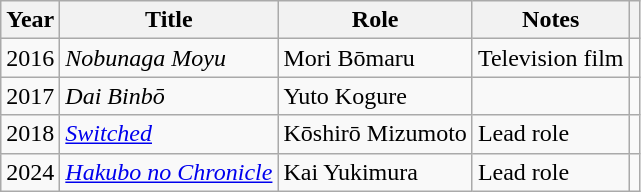<table class="wikitable">
<tr>
<th>Year</th>
<th>Title</th>
<th>Role</th>
<th>Notes</th>
<th></th>
</tr>
<tr>
<td>2016</td>
<td><em>Nobunaga Moyu</em></td>
<td>Mori Bōmaru</td>
<td>Television film</td>
<td></td>
</tr>
<tr>
<td>2017</td>
<td><em>Dai Binbō</em></td>
<td>Yuto Kogure</td>
<td></td>
<td></td>
</tr>
<tr>
<td>2018</td>
<td><em><a href='#'>Switched</a></em></td>
<td>Kōshirō Mizumoto</td>
<td>Lead role</td>
<td></td>
</tr>
<tr>
<td>2024</td>
<td><em><a href='#'>Hakubo no Chronicle</a></em></td>
<td>Kai Yukimura</td>
<td>Lead role</td>
<td></td>
</tr>
</table>
